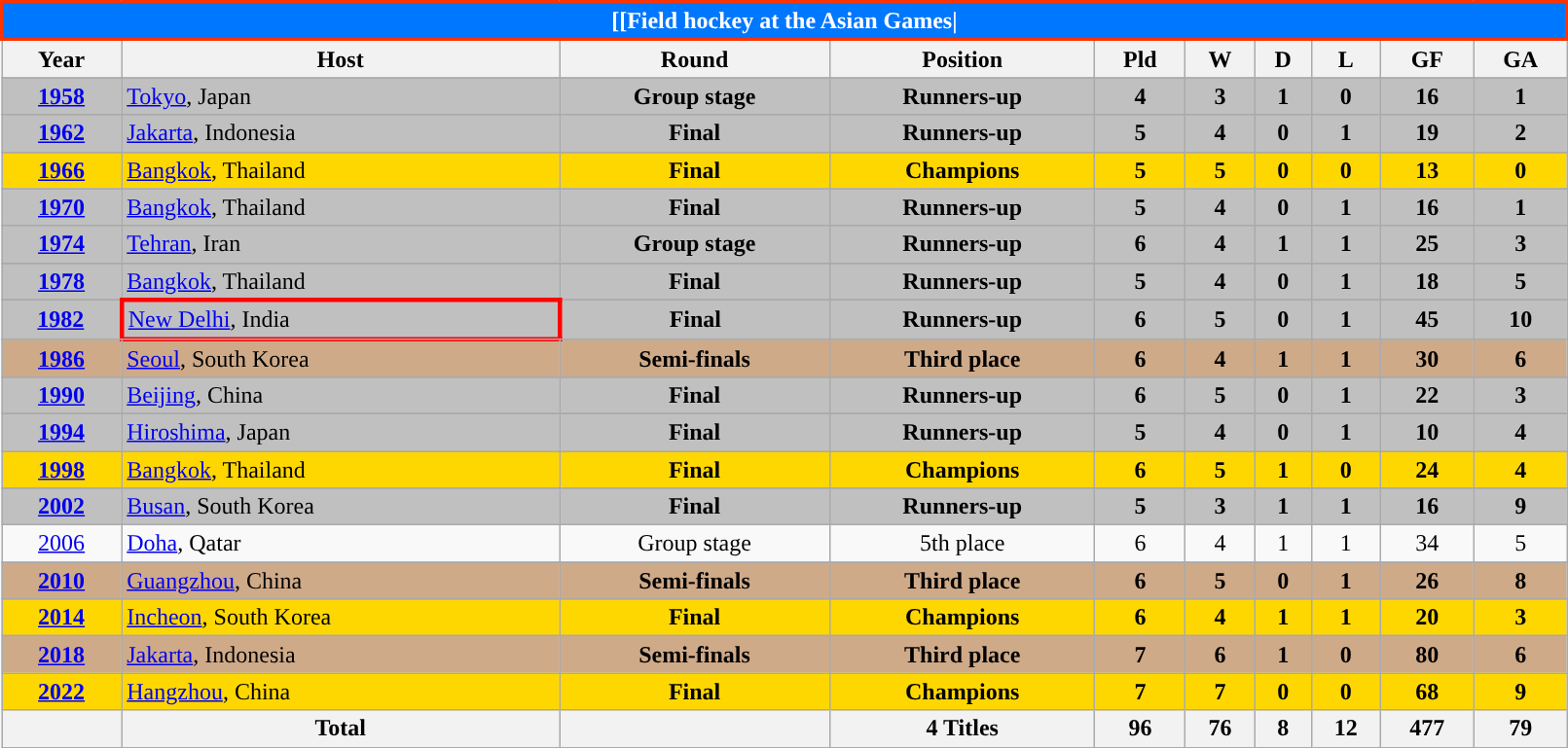<table class="wikitable" style="text-align: center; width:85%">
<tr>
<th colspan=10 style="background: #0077FF;border: 2px solid #ff3300;color: #FFFFFF;">[[Field hockey at the Asian Games|</th>
</tr>
<tr>
<th>Year</th>
<th>Host</th>
<th>Round</th>
<th>Position</th>
<th>Pld</th>
<th>W</th>
<th>D</th>
<th>L</th>
<th>GF</th>
<th>GA</th>
</tr>
<tr>
</tr>
<tr bgcolor=silver>
<td><strong><a href='#'>1958</a></strong></td>
<td align=left> <a href='#'>Tokyo</a>, Japan</td>
<td><strong>Group stage</strong></td>
<td><strong>Runners-up</strong></td>
<td><strong>4</strong></td>
<td><strong>3</strong></td>
<td><strong>1</strong></td>
<td><strong>0</strong></td>
<td><strong>16</strong></td>
<td><strong>1</strong></td>
</tr>
<tr>
</tr>
<tr bgcolor=silver>
<td><strong><a href='#'>1962</a></strong></td>
<td align=left> <a href='#'>Jakarta</a>, Indonesia</td>
<td><strong>Final</strong></td>
<td><strong>Runners-up</strong></td>
<td><strong>5</strong></td>
<td><strong>4</strong></td>
<td><strong>0</strong></td>
<td><strong>1</strong></td>
<td><strong>19</strong></td>
<td><strong>2</strong></td>
</tr>
<tr>
</tr>
<tr bgcolor=gold>
<td><strong><a href='#'>1966</a></strong></td>
<td align=left> <a href='#'>Bangkok</a>, Thailand</td>
<td><strong>Final</strong></td>
<td><strong>Champions</strong></td>
<td><strong>5</strong></td>
<td><strong>5</strong></td>
<td><strong>0</strong></td>
<td><strong>0</strong></td>
<td><strong>13</strong></td>
<td><strong>0</strong></td>
</tr>
<tr>
</tr>
<tr bgcolor=silver>
<td><strong><a href='#'>1970</a></strong></td>
<td align=left> <a href='#'>Bangkok</a>, Thailand</td>
<td><strong>Final</strong></td>
<td><strong>Runners-up</strong></td>
<td><strong>5</strong></td>
<td><strong>4</strong></td>
<td><strong>0</strong></td>
<td><strong>1</strong></td>
<td><strong>16</strong></td>
<td><strong>1</strong></td>
</tr>
<tr>
</tr>
<tr bgcolor=silver>
<td><strong><a href='#'>1974</a></strong></td>
<td align=left> <a href='#'>Tehran</a>, Iran</td>
<td><strong>Group stage</strong></td>
<td><strong>Runners-up</strong></td>
<td><strong>6</strong></td>
<td><strong>4</strong></td>
<td><strong>1</strong></td>
<td><strong>1</strong></td>
<td><strong>25</strong></td>
<td><strong>3</strong></td>
</tr>
<tr>
</tr>
<tr bgcolor=silver>
<td><strong><a href='#'>1978</a></strong></td>
<td align=left> <a href='#'>Bangkok</a>, Thailand</td>
<td><strong>Final</strong></td>
<td><strong>Runners-up</strong></td>
<td><strong>5</strong></td>
<td><strong>4</strong></td>
<td><strong>0</strong></td>
<td><strong>1</strong></td>
<td><strong>18</strong></td>
<td><strong>5</strong></td>
</tr>
<tr>
</tr>
<tr bgcolor=silver>
<td><strong><a href='#'>1982</a></strong></td>
<td style="border: 3px solid red"align=left> <a href='#'>New Delhi</a>, India</td>
<td><strong>Final</strong></td>
<td><strong>Runners-up</strong></td>
<td><strong>6</strong></td>
<td><strong>5</strong></td>
<td><strong>0</strong></td>
<td><strong>1</strong></td>
<td><strong>45</strong></td>
<td><strong>10</strong></td>
</tr>
<tr>
</tr>
<tr bgcolor=#CFAA88>
<td><strong><a href='#'>1986</a></strong></td>
<td align=left> <a href='#'>Seoul</a>, South Korea</td>
<td><strong>Semi-finals</strong></td>
<td><strong>Third place</strong></td>
<td><strong>6</strong></td>
<td><strong>4</strong></td>
<td><strong>1</strong></td>
<td><strong>1</strong></td>
<td><strong>30</strong></td>
<td><strong>6</strong></td>
</tr>
<tr>
</tr>
<tr bgcolor=silver>
<td><strong><a href='#'>1990</a></strong></td>
<td align=left> <a href='#'>Beijing</a>, China</td>
<td><strong>Final</strong></td>
<td><strong>Runners-up</strong></td>
<td><strong>6</strong></td>
<td><strong>5</strong></td>
<td><strong>0</strong></td>
<td><strong>1</strong></td>
<td><strong>22</strong></td>
<td><strong>3</strong></td>
</tr>
<tr>
</tr>
<tr bgcolor=silver>
<td><strong><a href='#'>1994</a></strong></td>
<td align=left> <a href='#'>Hiroshima</a>, Japan</td>
<td><strong>Final</strong></td>
<td><strong>Runners-up</strong></td>
<td><strong>5</strong></td>
<td><strong>4</strong></td>
<td><strong>0</strong></td>
<td><strong>1</strong></td>
<td><strong>10</strong></td>
<td><strong>4</strong></td>
</tr>
<tr>
</tr>
<tr bgcolor=gold>
<td><strong><a href='#'>1998</a></strong></td>
<td align=left> <a href='#'>Bangkok</a>, Thailand</td>
<td><strong>Final</strong></td>
<td><strong>Champions</strong></td>
<td><strong>6</strong></td>
<td><strong>5</strong></td>
<td><strong>1</strong></td>
<td><strong>0</strong></td>
<td><strong>24</strong></td>
<td><strong>4</strong></td>
</tr>
<tr>
</tr>
<tr bgcolor=silver>
<td><strong><a href='#'>2002</a></strong></td>
<td align=left> <a href='#'>Busan</a>, South Korea</td>
<td><strong>Final</strong></td>
<td><strong>Runners-up</strong></td>
<td><strong>5</strong></td>
<td><strong>3</strong></td>
<td><strong>1</strong></td>
<td><strong>1</strong></td>
<td><strong>16</strong></td>
<td><strong>9</strong></td>
</tr>
<tr>
<td><a href='#'>2006</a></td>
<td align=left> <a href='#'>Doha</a>, Qatar</td>
<td>Group stage</td>
<td>5th place</td>
<td>6</td>
<td>4</td>
<td>1</td>
<td>1</td>
<td>34</td>
<td>5</td>
</tr>
<tr>
</tr>
<tr bgcolor=#CFAA88>
<td><strong><a href='#'>2010</a></strong></td>
<td align=left> <a href='#'>Guangzhou</a>, China</td>
<td><strong>Semi-finals</strong></td>
<td><strong>Third place</strong></td>
<td><strong>6</strong></td>
<td><strong>5</strong></td>
<td><strong>0</strong></td>
<td><strong>1</strong></td>
<td><strong>26</strong></td>
<td><strong>8</strong></td>
</tr>
<tr>
</tr>
<tr bgcolor=gold>
<td><strong><a href='#'>2014</a></strong></td>
<td align=left> <a href='#'>Incheon</a>, South Korea</td>
<td><strong>Final</strong></td>
<td><strong>Champions</strong></td>
<td><strong>6</strong></td>
<td><strong>4</strong></td>
<td><strong>1</strong></td>
<td><strong>1</strong></td>
<td><strong>20</strong></td>
<td><strong>3</strong></td>
</tr>
<tr bgcolor=#CFAA88>
<td><strong><a href='#'>2018</a></strong></td>
<td align=left> <a href='#'>Jakarta</a>, Indonesia</td>
<td><strong>Semi-finals</strong></td>
<td><strong>Third place</strong></td>
<td><strong>7</strong></td>
<td><strong>6</strong></td>
<td><strong>1</strong></td>
<td><strong>0</strong></td>
<td><strong>80</strong></td>
<td><strong>6</strong></td>
</tr>
<tr bgcolor=gold>
<td><strong><a href='#'>2022</a></strong></td>
<td align=left> <a href='#'>Hangzhou</a>, China</td>
<td><strong>Final</strong></td>
<td><strong>Champions</strong></td>
<td><strong>7</strong></td>
<td><strong>7</strong></td>
<td><strong>0</strong></td>
<td><strong>0</strong></td>
<td><strong>68</strong></td>
<td><strong>9</strong></td>
</tr>
<tr>
<th></th>
<th>Total</th>
<th></th>
<th>4 Titles</th>
<th>96</th>
<th>76</th>
<th>8</th>
<th>12</th>
<th>477</th>
<th>79</th>
</tr>
</table>
